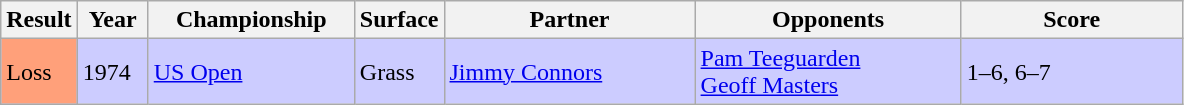<table class="sortable wikitable">
<tr>
<th style="width:40px">Result</th>
<th style="width:40px">Year</th>
<th width=130>Championship</th>
<th>Surface</th>
<th width=160>Partner</th>
<th width=170>Opponents</th>
<th style="width:140px" class="unsortable">Score</th>
</tr>
<tr style="background:#ccccff;">
<td style="background:#ffa07a;">Loss</td>
<td>1974</td>
<td><a href='#'>US Open</a></td>
<td>Grass</td>
<td> <a href='#'>Jimmy Connors</a></td>
<td> <a href='#'>Pam Teeguarden</a><br> <a href='#'>Geoff Masters</a></td>
<td>1–6, 6–7</td>
</tr>
</table>
